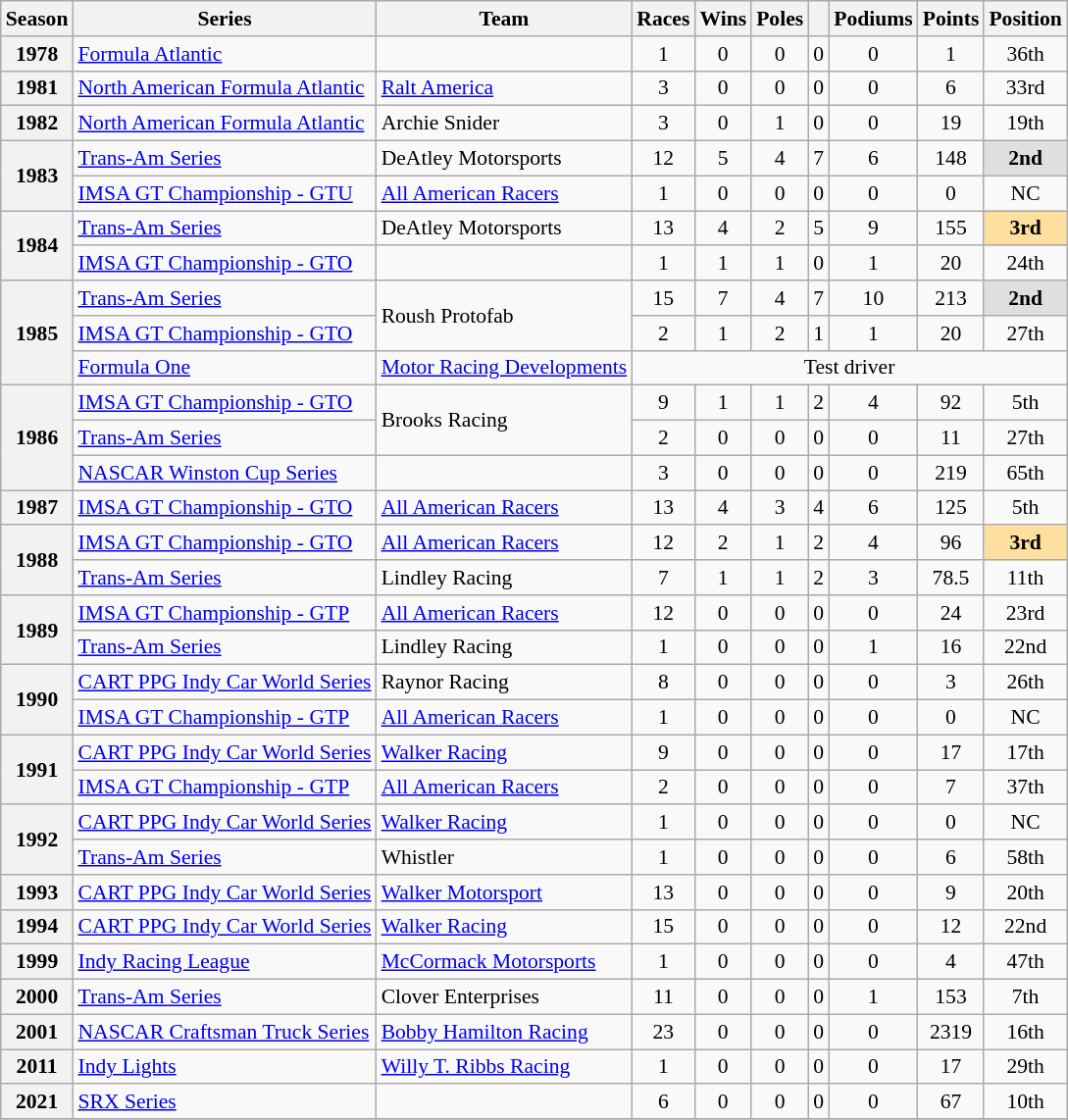<table class="wikitable" style="font-size: 90%; text-align:center">
<tr>
<th>Season</th>
<th>Series</th>
<th>Team</th>
<th>Races</th>
<th>Wins</th>
<th>Poles</th>
<th></th>
<th>Podiums</th>
<th>Points</th>
<th>Position</th>
</tr>
<tr>
<th>1978</th>
<td align=left><a href='#'>Formula Atlantic</a></td>
<td align=left></td>
<td>1</td>
<td>0</td>
<td>0</td>
<td>0</td>
<td>0</td>
<td>1</td>
<td>36th</td>
</tr>
<tr>
<th>1981</th>
<td align=left><a href='#'>North American Formula Atlantic</a></td>
<td align=left><a href='#'>Ralt America</a></td>
<td>3</td>
<td>0</td>
<td>0</td>
<td>0</td>
<td>0</td>
<td>6</td>
<td>33rd</td>
</tr>
<tr>
<th>1982</th>
<td align=left><a href='#'>North American Formula Atlantic</a></td>
<td align=left>Archie Snider</td>
<td>3</td>
<td>0</td>
<td>1</td>
<td>0</td>
<td>0</td>
<td>19</td>
<td>19th</td>
</tr>
<tr>
<th rowspan=2>1983</th>
<td align=left><a href='#'>Trans-Am Series</a></td>
<td align=left>DeAtley Motorsports</td>
<td>12</td>
<td>5</td>
<td>4</td>
<td>7</td>
<td>6</td>
<td>148</td>
<td style="background:#DFDFDF;"><strong>2nd</strong></td>
</tr>
<tr>
<td align=left><a href='#'>IMSA GT Championship - GTU</a></td>
<td align=left><a href='#'>All American Racers</a></td>
<td>1</td>
<td>0</td>
<td>0</td>
<td>0</td>
<td>0</td>
<td>0</td>
<td>NC</td>
</tr>
<tr>
<th rowspan=2>1984</th>
<td align=left><a href='#'>Trans-Am Series</a></td>
<td align=left>DeAtley Motorsports</td>
<td>13</td>
<td>4</td>
<td>2</td>
<td>5</td>
<td>9</td>
<td>155</td>
<td style="background:#FFDF9F;"><strong>3rd</strong></td>
</tr>
<tr>
<td align=left><a href='#'>IMSA GT Championship - GTO</a></td>
<td align=left></td>
<td>1</td>
<td>1</td>
<td>1</td>
<td>0</td>
<td>1</td>
<td>20</td>
<td>24th</td>
</tr>
<tr>
<th rowspan=3>1985</th>
<td align=left><a href='#'>Trans-Am Series</a></td>
<td rowspan="2" style="text-align:left">Roush Protofab</td>
<td>15</td>
<td>7</td>
<td>4</td>
<td>7</td>
<td>10</td>
<td>213</td>
<td style="background:#DFDFDF;"><strong>2nd</strong></td>
</tr>
<tr>
<td align=left><a href='#'>IMSA GT Championship - GTO</a></td>
<td>2</td>
<td>1</td>
<td>2</td>
<td>1</td>
<td>1</td>
<td>20</td>
<td>27th</td>
</tr>
<tr>
<td align=left><a href='#'>Formula One</a></td>
<td align=left><a href='#'>Motor Racing Developments</a></td>
<td colspan="7">Test driver</td>
</tr>
<tr>
<th rowspan=3>1986</th>
<td align=left><a href='#'>IMSA GT Championship - GTO</a></td>
<td rowspan="2" style="text-align:left">Brooks Racing</td>
<td>9</td>
<td>1</td>
<td>1</td>
<td>2</td>
<td>4</td>
<td>92</td>
<td>5th</td>
</tr>
<tr>
<td align=left><a href='#'>Trans-Am Series</a></td>
<td>2</td>
<td>0</td>
<td>0</td>
<td>0</td>
<td>0</td>
<td>11</td>
<td>27th</td>
</tr>
<tr>
<td align=left><a href='#'>NASCAR Winston Cup Series</a></td>
<td align=left></td>
<td>3</td>
<td>0</td>
<td>0</td>
<td>0</td>
<td>0</td>
<td>219</td>
<td>65th</td>
</tr>
<tr>
<th>1987</th>
<td align=left><a href='#'>IMSA GT Championship - GTO</a></td>
<td align=left><a href='#'>All American Racers</a></td>
<td>13</td>
<td>4</td>
<td>3</td>
<td>4</td>
<td>6</td>
<td>125</td>
<td>5th</td>
</tr>
<tr>
<th rowspan=2>1988</th>
<td align=left><a href='#'>IMSA GT Championship - GTO</a></td>
<td align=left><a href='#'>All American Racers</a></td>
<td>12</td>
<td>2</td>
<td>1</td>
<td>2</td>
<td>4</td>
<td>96</td>
<td style="background:#FFDF9F;"><strong>3rd</strong></td>
</tr>
<tr>
<td align=left><a href='#'>Trans-Am Series</a></td>
<td align=left>Lindley Racing</td>
<td>7</td>
<td>1</td>
<td>1</td>
<td>2</td>
<td>3</td>
<td>78.5</td>
<td>11th</td>
</tr>
<tr>
<th rowspan=2>1989</th>
<td align=left><a href='#'>IMSA GT Championship - GTP</a></td>
<td align=left><a href='#'>All American Racers</a></td>
<td>12</td>
<td>0</td>
<td>0</td>
<td>0</td>
<td>0</td>
<td>24</td>
<td>23rd</td>
</tr>
<tr>
<td align=left><a href='#'>Trans-Am Series</a></td>
<td align=left>Lindley Racing</td>
<td>1</td>
<td>0</td>
<td>0</td>
<td>0</td>
<td>1</td>
<td>16</td>
<td>22nd</td>
</tr>
<tr>
<th rowspan=2>1990</th>
<td align=left><a href='#'>CART PPG Indy Car World Series</a></td>
<td align=left>Raynor Racing</td>
<td>8</td>
<td>0</td>
<td>0</td>
<td>0</td>
<td>0</td>
<td>3</td>
<td>26th</td>
</tr>
<tr>
<td align=left><a href='#'>IMSA GT Championship - GTP</a></td>
<td align=left><a href='#'>All American Racers</a></td>
<td>1</td>
<td>0</td>
<td>0</td>
<td>0</td>
<td>0</td>
<td>0</td>
<td>NC</td>
</tr>
<tr>
<th rowspan=2>1991</th>
<td align=left><a href='#'>CART PPG Indy Car World Series</a></td>
<td align=left><a href='#'>Walker Racing</a></td>
<td>9</td>
<td>0</td>
<td>0</td>
<td>0</td>
<td>0</td>
<td>17</td>
<td>17th</td>
</tr>
<tr>
<td align=left><a href='#'>IMSA GT Championship - GTP</a></td>
<td align=left><a href='#'>All American Racers</a></td>
<td>2</td>
<td>0</td>
<td>0</td>
<td>0</td>
<td>0</td>
<td>7</td>
<td>37th</td>
</tr>
<tr>
<th rowspan=2>1992</th>
<td align=left><a href='#'>CART PPG Indy Car World Series</a></td>
<td align=left><a href='#'>Walker Racing</a></td>
<td>1</td>
<td>0</td>
<td>0</td>
<td>0</td>
<td>0</td>
<td>0</td>
<td>NC</td>
</tr>
<tr>
<td align=left><a href='#'>Trans-Am Series</a></td>
<td align=left>Whistler</td>
<td>1</td>
<td>0</td>
<td>0</td>
<td>0</td>
<td>0</td>
<td>6</td>
<td>58th</td>
</tr>
<tr>
<th>1993</th>
<td align=left><a href='#'>CART PPG Indy Car World Series</a></td>
<td align=left><a href='#'>Walker Motorsport</a></td>
<td>13</td>
<td>0</td>
<td>0</td>
<td>0</td>
<td>0</td>
<td>9</td>
<td>20th</td>
</tr>
<tr>
<th>1994</th>
<td align=left><a href='#'>CART PPG Indy Car World Series</a></td>
<td align=left><a href='#'>Walker Racing</a></td>
<td>15</td>
<td>0</td>
<td>0</td>
<td>0</td>
<td>0</td>
<td>12</td>
<td>22nd</td>
</tr>
<tr>
<th>1999</th>
<td align=left><a href='#'>Indy Racing League</a></td>
<td align=left><a href='#'>McCormack Motorsports</a></td>
<td>1</td>
<td>0</td>
<td>0</td>
<td>0</td>
<td>0</td>
<td>4</td>
<td>47th</td>
</tr>
<tr>
<th>2000</th>
<td align=left><a href='#'>Trans-Am Series</a></td>
<td align=left>Clover Enterprises</td>
<td>11</td>
<td>0</td>
<td>0</td>
<td>0</td>
<td>1</td>
<td>153</td>
<td>7th</td>
</tr>
<tr>
<th>2001</th>
<td align=left><a href='#'>NASCAR Craftsman Truck Series</a></td>
<td align=left><a href='#'>Bobby Hamilton Racing</a></td>
<td>23</td>
<td>0</td>
<td>0</td>
<td>0</td>
<td>0</td>
<td>2319</td>
<td>16th</td>
</tr>
<tr>
<th>2011</th>
<td align=left><a href='#'>Indy Lights</a></td>
<td align=left><a href='#'>Willy T. Ribbs Racing</a></td>
<td>1</td>
<td>0</td>
<td>0</td>
<td>0</td>
<td>0</td>
<td>17</td>
<td>29th</td>
</tr>
<tr>
<th>2021</th>
<td align=left><a href='#'>SRX Series</a></td>
<td align=left></td>
<td>6</td>
<td>0</td>
<td>0</td>
<td>0</td>
<td>0</td>
<td>67</td>
<td>10th</td>
</tr>
<tr>
</tr>
</table>
